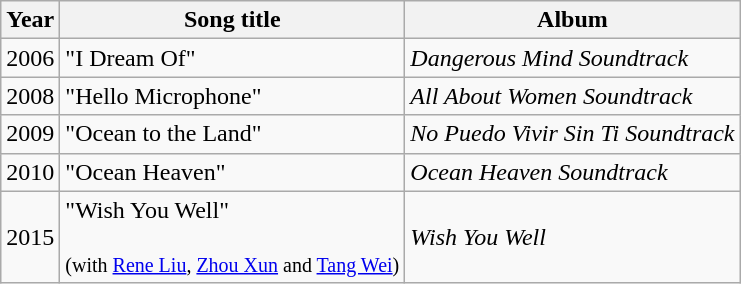<table class="wikitable">
<tr>
<th>Year</th>
<th>Song title</th>
<th>Album</th>
</tr>
<tr>
<td>2006</td>
<td>"I Dream Of"</td>
<td><em>Dangerous Mind Soundtrack</em></td>
</tr>
<tr>
<td>2008</td>
<td>"Hello Microphone"</td>
<td><em>All About Women Soundtrack</em></td>
</tr>
<tr>
<td>2009</td>
<td>"Ocean to the Land"</td>
<td><em>No Puedo Vivir Sin Ti Soundtrack</em></td>
</tr>
<tr>
<td>2010</td>
<td>"Ocean Heaven"</td>
<td><em>Ocean Heaven Soundtrack</em></td>
</tr>
<tr>
<td>2015</td>
<td>"Wish You Well" <br><br><small>(with <a href='#'>Rene Liu</a>, <a href='#'>Zhou Xun</a> and <a href='#'>Tang Wei</a>)</small></td>
<td><em>Wish You Well</em></td>
</tr>
</table>
